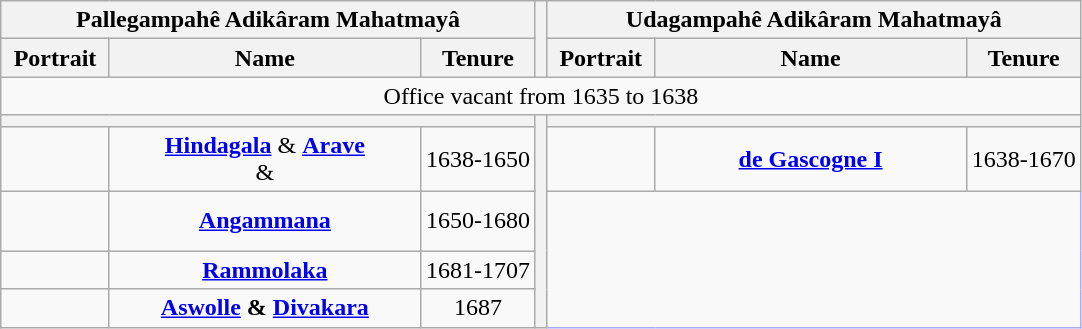<table class="wikitable" style="text-align:center; border:1px #aaf solid;">
<tr>
<th colspan="3">Pallegampahê Adikâram Mahatmayâ</th>
<th rowspan="2"></th>
<th colspan="3">Udagampahê Adikâram Mahatmayâ</th>
</tr>
<tr>
<th>Portrait</th>
<th width="200">Name<br></th>
<th>Tenure</th>
<th>Portrait</th>
<th width="200">Name<br></th>
<th>Tenure</th>
</tr>
<tr>
<td colspan="7">Office vacant from 1635 to 1638</td>
</tr>
<tr>
<th colspan="3"></th>
<th rowspan="5"></th>
<th colspan="3"></th>
</tr>
<tr>
<td width="65"></td>
<td><strong><a href='#'>Hindagala</a></strong> & <strong><a href='#'>Arave</a></strong><br> & </td>
<td class="nowrap">1638-1650</td>
<td width="65"></td>
<td><strong><a href='#'>de Gascogne I</a></strong><br></td>
<td>1638-1670</td>
</tr>
<tr style="height:40px;">
<td width="65"></td>
<td><strong><a href='#'>Angammana</a></strong><br></td>
<td class="nowrap">1650-1680</td>
</tr>
<tr>
<td width="65"></td>
<td><strong><a href='#'>Rammolaka</a></strong><br></td>
<td class="nowrap">1681-1707</td>
</tr>
<tr>
<td width="65"></td>
<td><strong><a href='#'>Aswolle</a> & <a href='#'>Divakara</a></strong><br></td>
<td class="nowrap">1687</td>
</tr>
</table>
